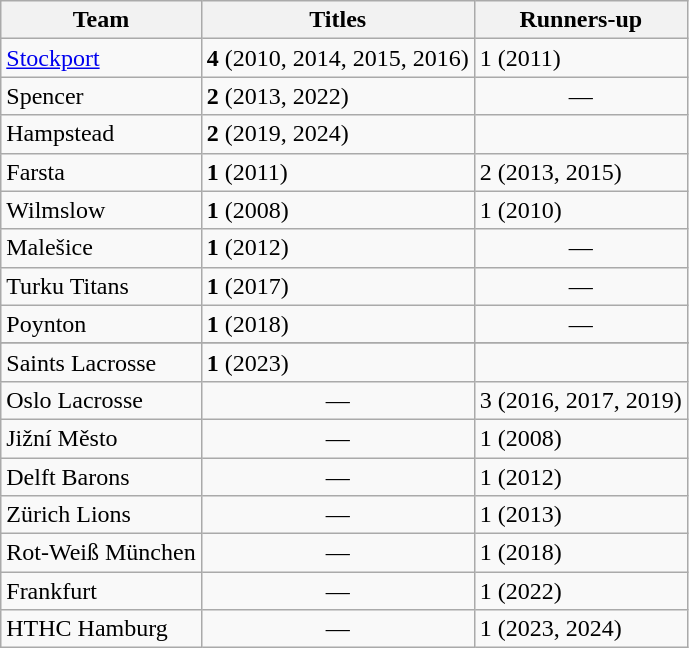<table class="wikitable">
<tr>
<th>Team</th>
<th>Titles</th>
<th>Runners-up</th>
</tr>
<tr>
<td> <a href='#'>Stockport</a></td>
<td><strong>4</strong> (2010, 2014, 2015, 2016)</td>
<td>1 (2011)</td>
</tr>
<tr>
<td> Spencer</td>
<td><strong>2</strong> (2013, 2022)</td>
<td align=center>—</td>
</tr>
<tr>
<td> Hampstead</td>
<td><strong>2</strong> (2019, 2024)</td>
</tr>
<tr>
<td> Farsta</td>
<td><strong>1</strong> (2011)</td>
<td>2 (2013, 2015)</td>
</tr>
<tr>
<td> Wilmslow</td>
<td><strong>1</strong> (2008)</td>
<td>1 (2010)</td>
</tr>
<tr>
<td> Malešice</td>
<td><strong>1</strong> (2012)</td>
<td align=center>—</td>
</tr>
<tr>
<td> Turku Titans</td>
<td><strong>1</strong> (2017)</td>
<td align=center>—</td>
</tr>
<tr>
<td> Poynton</td>
<td><strong>1</strong> (2018)</td>
<td align=center>—</td>
</tr>
<tr>
</tr>
<tr>
<td> Saints Lacrosse</td>
<td><strong>1</strong> (2023)</td>
<td></td>
</tr>
<tr>
<td> Oslo Lacrosse</td>
<td align="center">—</td>
<td>3 (2016, 2017, 2019)</td>
</tr>
<tr>
<td> Jižní Město</td>
<td align=center>—</td>
<td>1 (2008)</td>
</tr>
<tr>
<td> Delft Barons</td>
<td align=center>—</td>
<td>1 (2012)</td>
</tr>
<tr>
<td> Zürich Lions</td>
<td align=center>—</td>
<td>1 (2013)</td>
</tr>
<tr>
<td> Rot-Weiß München</td>
<td align=center>—</td>
<td>1 (2018)</td>
</tr>
<tr>
<td> Frankfurt</td>
<td align=center>—</td>
<td>1 (2022)</td>
</tr>
<tr>
<td> HTHC Hamburg</td>
<td align=center>—</td>
<td>1 (2023, 2024)</td>
</tr>
</table>
